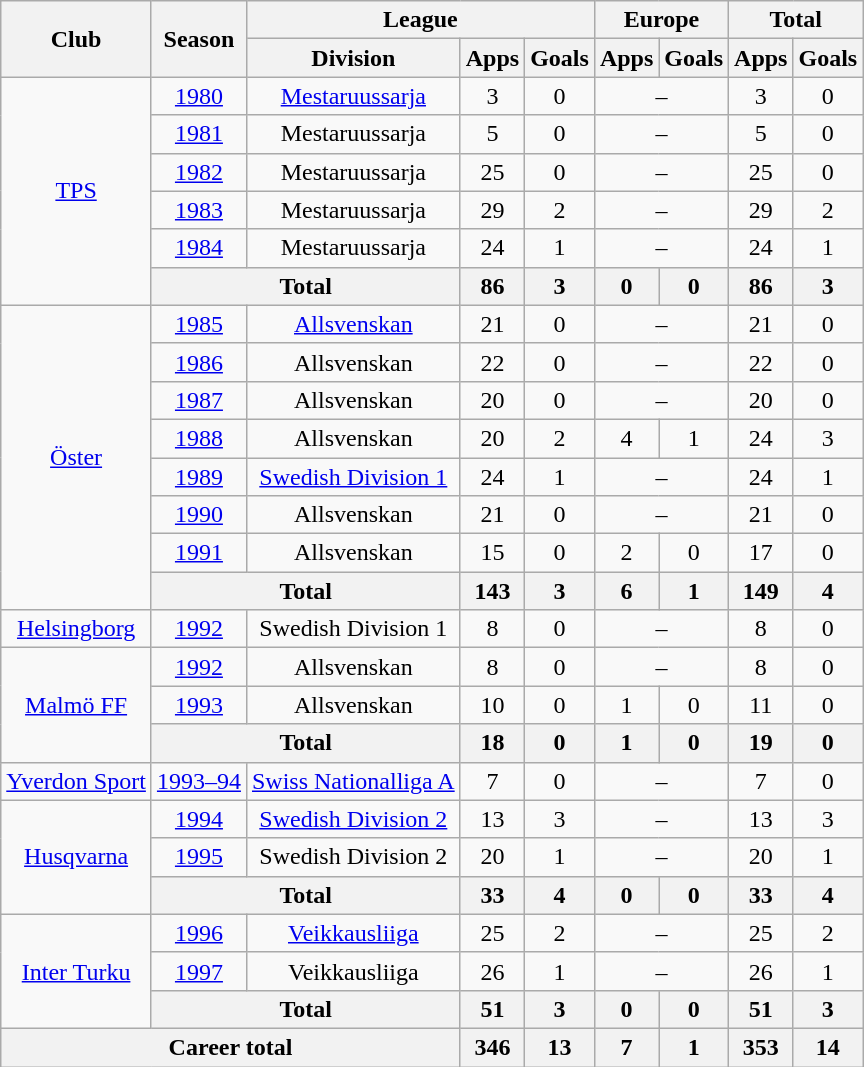<table class="wikitable" style="text-align:center">
<tr>
<th rowspan="2">Club</th>
<th rowspan="2">Season</th>
<th colspan="3">League</th>
<th colspan="2">Europe</th>
<th colspan="2">Total</th>
</tr>
<tr>
<th>Division</th>
<th>Apps</th>
<th>Goals</th>
<th>Apps</th>
<th>Goals</th>
<th>Apps</th>
<th>Goals</th>
</tr>
<tr>
<td rowspan=6><a href='#'>TPS</a></td>
<td><a href='#'>1980</a></td>
<td><a href='#'>Mestaruussarja</a></td>
<td>3</td>
<td>0</td>
<td colspan=2>–</td>
<td>3</td>
<td>0</td>
</tr>
<tr>
<td><a href='#'>1981</a></td>
<td>Mestaruussarja</td>
<td>5</td>
<td>0</td>
<td colspan=2>–</td>
<td>5</td>
<td>0</td>
</tr>
<tr>
<td><a href='#'>1982</a></td>
<td>Mestaruussarja</td>
<td>25</td>
<td>0</td>
<td colspan=2>–</td>
<td>25</td>
<td>0</td>
</tr>
<tr>
<td><a href='#'>1983</a></td>
<td>Mestaruussarja</td>
<td>29</td>
<td>2</td>
<td colspan=2>–</td>
<td>29</td>
<td>2</td>
</tr>
<tr>
<td><a href='#'>1984</a></td>
<td>Mestaruussarja</td>
<td>24</td>
<td>1</td>
<td colspan=2>–</td>
<td>24</td>
<td>1</td>
</tr>
<tr>
<th colspan=2>Total</th>
<th>86</th>
<th>3</th>
<th>0</th>
<th>0</th>
<th>86</th>
<th>3</th>
</tr>
<tr>
<td rowspan=8><a href='#'>Öster</a></td>
<td><a href='#'>1985</a></td>
<td><a href='#'>Allsvenskan</a></td>
<td>21</td>
<td>0</td>
<td colspan=2>–</td>
<td>21</td>
<td>0</td>
</tr>
<tr>
<td><a href='#'>1986</a></td>
<td>Allsvenskan</td>
<td>22</td>
<td>0</td>
<td colspan=2>–</td>
<td>22</td>
<td>0</td>
</tr>
<tr>
<td><a href='#'>1987</a></td>
<td>Allsvenskan</td>
<td>20</td>
<td>0</td>
<td colspan=2>–</td>
<td>20</td>
<td>0</td>
</tr>
<tr>
<td><a href='#'>1988</a></td>
<td>Allsvenskan</td>
<td>20</td>
<td>2</td>
<td>4</td>
<td>1</td>
<td>24</td>
<td>3</td>
</tr>
<tr>
<td><a href='#'>1989</a></td>
<td><a href='#'>Swedish Division 1</a></td>
<td>24</td>
<td>1</td>
<td colspan=2>–</td>
<td>24</td>
<td>1</td>
</tr>
<tr>
<td><a href='#'>1990</a></td>
<td>Allsvenskan</td>
<td>21</td>
<td>0</td>
<td colspan=2>–</td>
<td>21</td>
<td>0</td>
</tr>
<tr>
<td><a href='#'>1991</a></td>
<td>Allsvenskan</td>
<td>15</td>
<td>0</td>
<td>2</td>
<td>0</td>
<td>17</td>
<td>0</td>
</tr>
<tr>
<th colspan=2>Total</th>
<th>143</th>
<th>3</th>
<th>6</th>
<th>1</th>
<th>149</th>
<th>4</th>
</tr>
<tr>
<td><a href='#'>Helsingborg</a></td>
<td><a href='#'>1992</a></td>
<td>Swedish Division 1</td>
<td>8</td>
<td>0</td>
<td colspan=2>–</td>
<td>8</td>
<td>0</td>
</tr>
<tr>
<td rowspan=3><a href='#'>Malmö FF</a></td>
<td><a href='#'>1992</a></td>
<td>Allsvenskan</td>
<td>8</td>
<td>0</td>
<td colspan=2>–</td>
<td>8</td>
<td>0</td>
</tr>
<tr>
<td><a href='#'>1993</a></td>
<td>Allsvenskan</td>
<td>10</td>
<td>0</td>
<td>1</td>
<td>0</td>
<td>11</td>
<td>0</td>
</tr>
<tr>
<th colspan=2>Total</th>
<th>18</th>
<th>0</th>
<th>1</th>
<th>0</th>
<th>19</th>
<th>0</th>
</tr>
<tr>
<td><a href='#'>Yverdon Sport</a></td>
<td><a href='#'>1993–94</a></td>
<td><a href='#'>Swiss Nationalliga A</a></td>
<td>7</td>
<td>0</td>
<td colspan=2>–</td>
<td>7</td>
<td>0</td>
</tr>
<tr>
<td rowspan=3><a href='#'>Husqvarna</a></td>
<td><a href='#'>1994</a></td>
<td><a href='#'>Swedish Division 2</a></td>
<td>13</td>
<td>3</td>
<td colspan=2>–</td>
<td>13</td>
<td>3</td>
</tr>
<tr>
<td><a href='#'>1995</a></td>
<td>Swedish Division 2</td>
<td>20</td>
<td>1</td>
<td colspan=2>–</td>
<td>20</td>
<td>1</td>
</tr>
<tr>
<th colspan=2>Total</th>
<th>33</th>
<th>4</th>
<th>0</th>
<th>0</th>
<th>33</th>
<th>4</th>
</tr>
<tr>
<td rowspan=3><a href='#'>Inter Turku</a></td>
<td><a href='#'>1996</a></td>
<td><a href='#'>Veikkausliiga</a></td>
<td>25</td>
<td>2</td>
<td colspan=2>–</td>
<td>25</td>
<td>2</td>
</tr>
<tr>
<td><a href='#'>1997</a></td>
<td>Veikkausliiga</td>
<td>26</td>
<td>1</td>
<td colspan=2>–</td>
<td>26</td>
<td>1</td>
</tr>
<tr>
<th colspan=2>Total</th>
<th>51</th>
<th>3</th>
<th>0</th>
<th>0</th>
<th>51</th>
<th>3</th>
</tr>
<tr>
<th colspan="3">Career total</th>
<th>346</th>
<th>13</th>
<th>7</th>
<th>1</th>
<th>353</th>
<th>14</th>
</tr>
</table>
